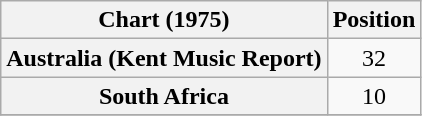<table class="wikitable plainrowheaders">
<tr>
<th scope="col">Chart (1975)</th>
<th scope="col">Position</th>
</tr>
<tr>
<th scope="row">Australia (Kent Music Report)</th>
<td style="text-align:center;">32</td>
</tr>
<tr>
<th scope="row">South Africa </th>
<td style="text-align:center;">10</td>
</tr>
<tr>
</tr>
</table>
